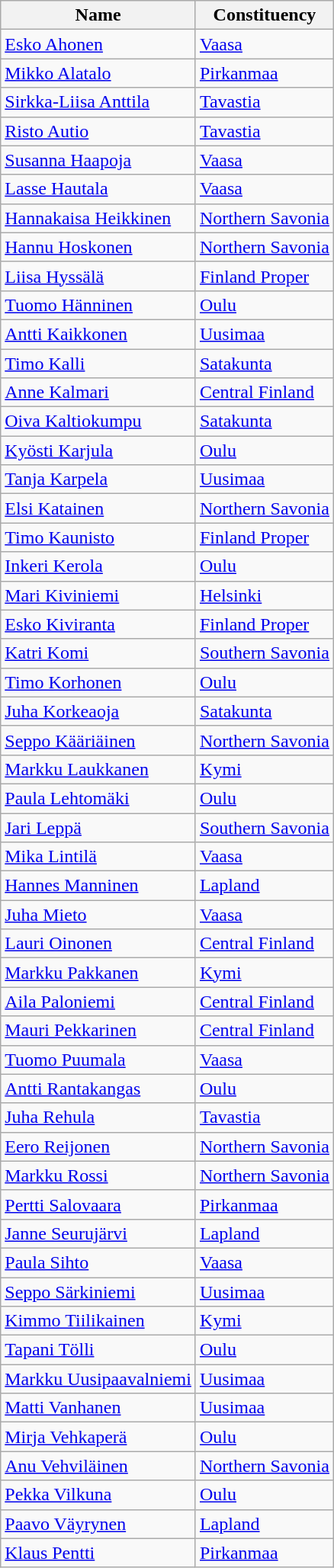<table class="wikitable">
<tr>
<th>Name</th>
<th>Constituency</th>
</tr>
<tr>
<td><a href='#'>Esko Ahonen</a></td>
<td><a href='#'>Vaasa</a></td>
</tr>
<tr>
<td><a href='#'>Mikko Alatalo</a></td>
<td><a href='#'>Pirkanmaa</a></td>
</tr>
<tr>
<td><a href='#'>Sirkka-Liisa Anttila</a></td>
<td><a href='#'>Tavastia</a></td>
</tr>
<tr>
<td><a href='#'>Risto Autio</a></td>
<td><a href='#'>Tavastia</a></td>
</tr>
<tr>
<td><a href='#'>Susanna Haapoja</a></td>
<td><a href='#'>Vaasa</a></td>
</tr>
<tr>
<td><a href='#'>Lasse Hautala</a></td>
<td><a href='#'>Vaasa</a></td>
</tr>
<tr>
<td><a href='#'>Hannakaisa Heikkinen</a></td>
<td><a href='#'>Northern Savonia</a></td>
</tr>
<tr>
<td><a href='#'>Hannu Hoskonen</a></td>
<td><a href='#'>Northern Savonia</a></td>
</tr>
<tr>
<td><a href='#'>Liisa Hyssälä</a></td>
<td><a href='#'>Finland Proper</a></td>
</tr>
<tr>
<td><a href='#'>Tuomo Hänninen</a></td>
<td><a href='#'>Oulu</a></td>
</tr>
<tr>
<td><a href='#'>Antti Kaikkonen</a></td>
<td><a href='#'>Uusimaa</a></td>
</tr>
<tr>
<td><a href='#'>Timo Kalli</a></td>
<td><a href='#'>Satakunta</a></td>
</tr>
<tr>
<td><a href='#'>Anne Kalmari</a></td>
<td><a href='#'>Central Finland</a></td>
</tr>
<tr>
<td><a href='#'>Oiva Kaltiokumpu</a></td>
<td><a href='#'>Satakunta</a></td>
</tr>
<tr>
<td><a href='#'>Kyösti Karjula</a></td>
<td><a href='#'>Oulu</a></td>
</tr>
<tr>
<td><a href='#'>Tanja Karpela</a></td>
<td><a href='#'>Uusimaa</a></td>
</tr>
<tr>
<td><a href='#'>Elsi Katainen</a></td>
<td><a href='#'>Northern Savonia</a></td>
</tr>
<tr>
<td><a href='#'>Timo Kaunisto</a></td>
<td><a href='#'>Finland Proper</a></td>
</tr>
<tr>
<td><a href='#'>Inkeri Kerola</a></td>
<td><a href='#'>Oulu</a></td>
</tr>
<tr>
<td><a href='#'>Mari Kiviniemi</a></td>
<td><a href='#'>Helsinki</a></td>
</tr>
<tr>
<td><a href='#'>Esko Kiviranta</a></td>
<td><a href='#'>Finland Proper</a></td>
</tr>
<tr>
<td><a href='#'>Katri Komi</a></td>
<td><a href='#'>Southern Savonia</a></td>
</tr>
<tr>
<td><a href='#'>Timo Korhonen</a></td>
<td><a href='#'>Oulu</a></td>
</tr>
<tr>
<td><a href='#'>Juha Korkeaoja</a></td>
<td><a href='#'>Satakunta</a></td>
</tr>
<tr>
<td><a href='#'>Seppo Kääriäinen</a></td>
<td><a href='#'>Northern Savonia</a></td>
</tr>
<tr>
<td><a href='#'>Markku Laukkanen</a></td>
<td><a href='#'>Kymi</a></td>
</tr>
<tr>
<td><a href='#'>Paula Lehtomäki</a></td>
<td><a href='#'>Oulu</a></td>
</tr>
<tr>
<td><a href='#'>Jari Leppä</a></td>
<td><a href='#'>Southern Savonia</a></td>
</tr>
<tr>
<td><a href='#'>Mika Lintilä</a></td>
<td><a href='#'>Vaasa</a></td>
</tr>
<tr>
<td><a href='#'>Hannes Manninen</a></td>
<td><a href='#'>Lapland</a></td>
</tr>
<tr>
<td><a href='#'>Juha Mieto</a></td>
<td><a href='#'>Vaasa</a></td>
</tr>
<tr>
<td><a href='#'>Lauri Oinonen</a></td>
<td><a href='#'>Central Finland</a></td>
</tr>
<tr>
<td><a href='#'>Markku Pakkanen</a></td>
<td><a href='#'>Kymi</a></td>
</tr>
<tr>
<td><a href='#'>Aila Paloniemi</a></td>
<td><a href='#'>Central Finland</a></td>
</tr>
<tr>
<td><a href='#'>Mauri Pekkarinen</a></td>
<td><a href='#'>Central Finland</a></td>
</tr>
<tr>
<td><a href='#'>Tuomo Puumala</a></td>
<td><a href='#'>Vaasa</a></td>
</tr>
<tr>
<td><a href='#'>Antti Rantakangas</a></td>
<td><a href='#'>Oulu</a></td>
</tr>
<tr>
<td><a href='#'>Juha Rehula</a></td>
<td><a href='#'>Tavastia</a></td>
</tr>
<tr>
<td><a href='#'>Eero Reijonen</a></td>
<td><a href='#'>Northern Savonia</a></td>
</tr>
<tr>
<td><a href='#'>Markku Rossi</a></td>
<td><a href='#'>Northern Savonia</a></td>
</tr>
<tr>
<td><a href='#'>Pertti Salovaara</a></td>
<td><a href='#'>Pirkanmaa</a></td>
</tr>
<tr>
<td><a href='#'>Janne Seurujärvi</a></td>
<td><a href='#'>Lapland</a></td>
</tr>
<tr>
<td><a href='#'>Paula Sihto</a></td>
<td><a href='#'>Vaasa</a></td>
</tr>
<tr>
<td><a href='#'>Seppo Särkiniemi</a></td>
<td><a href='#'>Uusimaa</a></td>
</tr>
<tr>
<td><a href='#'>Kimmo Tiilikainen</a></td>
<td><a href='#'>Kymi</a></td>
</tr>
<tr>
<td><a href='#'>Tapani Tölli</a></td>
<td><a href='#'>Oulu</a></td>
</tr>
<tr>
<td><a href='#'>Markku Uusipaavalniemi</a></td>
<td><a href='#'>Uusimaa</a></td>
</tr>
<tr>
<td><a href='#'>Matti Vanhanen</a></td>
<td><a href='#'>Uusimaa</a></td>
</tr>
<tr>
<td><a href='#'>Mirja Vehkaperä</a></td>
<td><a href='#'>Oulu</a></td>
</tr>
<tr>
<td><a href='#'>Anu Vehviläinen</a></td>
<td><a href='#'>Northern Savonia</a></td>
</tr>
<tr>
<td><a href='#'>Pekka Vilkuna</a></td>
<td><a href='#'>Oulu</a></td>
</tr>
<tr>
<td><a href='#'>Paavo Väyrynen</a></td>
<td><a href='#'>Lapland</a></td>
</tr>
<tr>
<td><a href='#'>Klaus Pentti</a></td>
<td><a href='#'>Pirkanmaa</a></td>
</tr>
</table>
